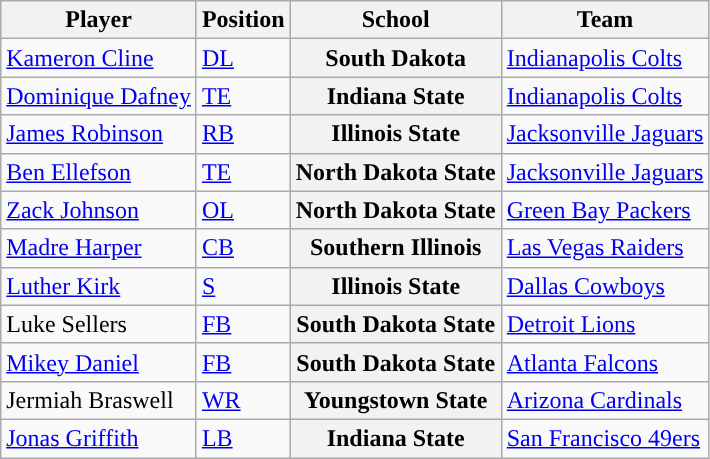<table class="wikitable sortable" border="1">
<tr>
<th>Player</th>
<th>Position</th>
<th>School</th>
<th>Team</th>
</tr>
<tr>
<td><a href='#'>Kameron Cline</a></td>
<td><a href='#'>DL</a></td>
<th>South Dakota</th>
<td><a href='#'>Indianapolis Colts</a></td>
</tr>
<tr>
<td><a href='#'>Dominique Dafney</a></td>
<td><a href='#'>TE</a></td>
<th>Indiana State</th>
<td><a href='#'>Indianapolis Colts</a></td>
</tr>
<tr>
<td><a href='#'>James Robinson</a></td>
<td><a href='#'>RB</a></td>
<th>Illinois State</th>
<td><a href='#'>Jacksonville Jaguars</a></td>
</tr>
<tr>
<td><a href='#'>Ben Ellefson</a></td>
<td><a href='#'>TE</a></td>
<th>North Dakota State</th>
<td><a href='#'>Jacksonville Jaguars</a></td>
</tr>
<tr>
<td><a href='#'>Zack Johnson</a></td>
<td><a href='#'>OL</a></td>
<th>North Dakota State</th>
<td><a href='#'>Green Bay Packers</a></td>
</tr>
<tr>
<td><a href='#'>Madre Harper</a></td>
<td><a href='#'>CB</a></td>
<th>Southern Illinois</th>
<td><a href='#'>Las Vegas Raiders</a></td>
</tr>
<tr>
<td><a href='#'>Luther Kirk</a></td>
<td><a href='#'>S</a></td>
<th>Illinois State</th>
<td><a href='#'>Dallas Cowboys</a></td>
</tr>
<tr>
<td>Luke Sellers</td>
<td><a href='#'>FB</a></td>
<th>South Dakota State</th>
<td><a href='#'>Detroit Lions</a></td>
</tr>
<tr>
<td><a href='#'>Mikey Daniel</a></td>
<td><a href='#'>FB</a></td>
<th>South Dakota State</th>
<td><a href='#'>Atlanta Falcons</a></td>
</tr>
<tr>
<td>Jermiah Braswell</td>
<td><a href='#'>WR</a></td>
<th>Youngstown State</th>
<td><a href='#'>Arizona Cardinals</a></td>
</tr>
<tr>
<td><a href='#'>Jonas Griffith</a></td>
<td><a href='#'>LB</a></td>
<th>Indiana State</th>
<td><a href='#'>San Francisco 49ers</a></td>
</tr>
</table>
